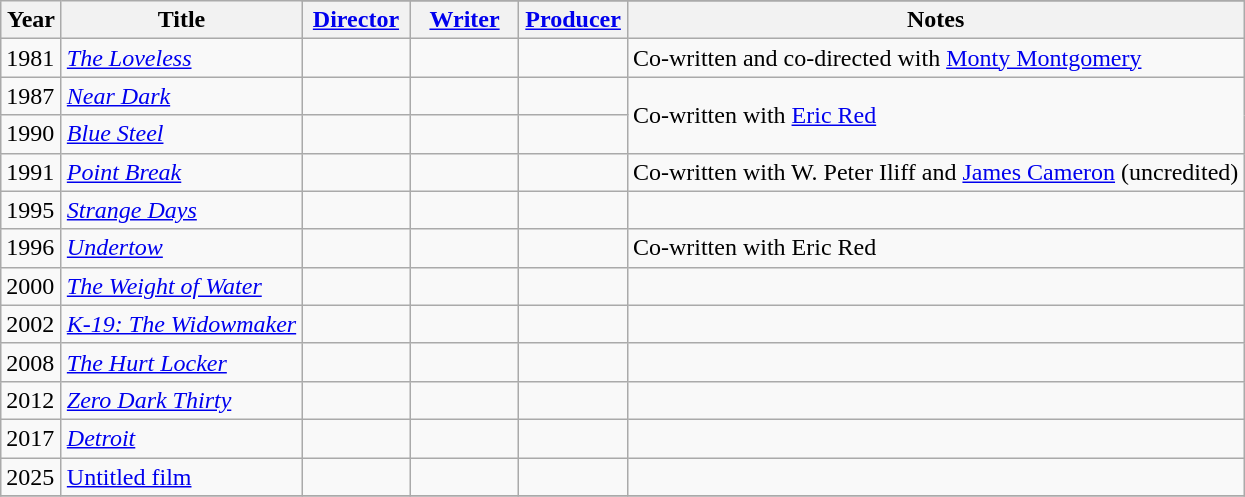<table class="wikitable">
<tr>
<th rowspan="2" style="width:33px;">Year</th>
<th rowspan="2">Title</th>
</tr>
<tr>
<th width=65><a href='#'>Director</a></th>
<th width=65><a href='#'>Writer</a></th>
<th width=65><a href='#'>Producer</a></th>
<th scope="col">Notes</th>
</tr>
<tr>
<td>1981</td>
<td><em><a href='#'>The Loveless</a></em></td>
<td></td>
<td></td>
<td></td>
<td>Co-written and co-directed with <a href='#'>Monty Montgomery</a></td>
</tr>
<tr>
<td>1987</td>
<td><em><a href='#'>Near Dark</a></em></td>
<td></td>
<td></td>
<td></td>
<td rowspan=2>Co-written with <a href='#'>Eric Red</a></td>
</tr>
<tr>
<td>1990</td>
<td><em><a href='#'>Blue Steel</a></em></td>
<td></td>
<td></td>
<td></td>
</tr>
<tr>
<td>1991</td>
<td><em><a href='#'>Point Break</a></em></td>
<td></td>
<td></td>
<td></td>
<td>Co-written with W. Peter Iliff and <a href='#'>James Cameron</a> (uncredited)</td>
</tr>
<tr>
<td>1995</td>
<td><em><a href='#'>Strange Days</a></em></td>
<td></td>
<td></td>
<td></td>
<td></td>
</tr>
<tr>
<td>1996</td>
<td><em><a href='#'>Undertow</a></em></td>
<td></td>
<td></td>
<td></td>
<td>Co-written with Eric Red</td>
</tr>
<tr>
<td>2000</td>
<td><em><a href='#'>The Weight of Water</a></em></td>
<td></td>
<td></td>
<td></td>
<td></td>
</tr>
<tr>
<td>2002</td>
<td><em><a href='#'>K-19: The Widowmaker</a></em></td>
<td></td>
<td></td>
<td></td>
<td></td>
</tr>
<tr>
<td>2008</td>
<td><em><a href='#'>The Hurt Locker</a></em></td>
<td></td>
<td></td>
<td></td>
<td></td>
</tr>
<tr>
<td>2012</td>
<td><em><a href='#'>Zero Dark Thirty</a></em></td>
<td></td>
<td></td>
<td></td>
<td></td>
</tr>
<tr>
<td>2017</td>
<td><em><a href='#'>Detroit</a></em></td>
<td></td>
<td></td>
<td></td>
<td></td>
</tr>
<tr>
<td>2025</td>
<td><a href='#'>Untitled film</a></td>
<td></td>
<td></td>
<td></td>
<td></td>
</tr>
<tr>
</tr>
</table>
